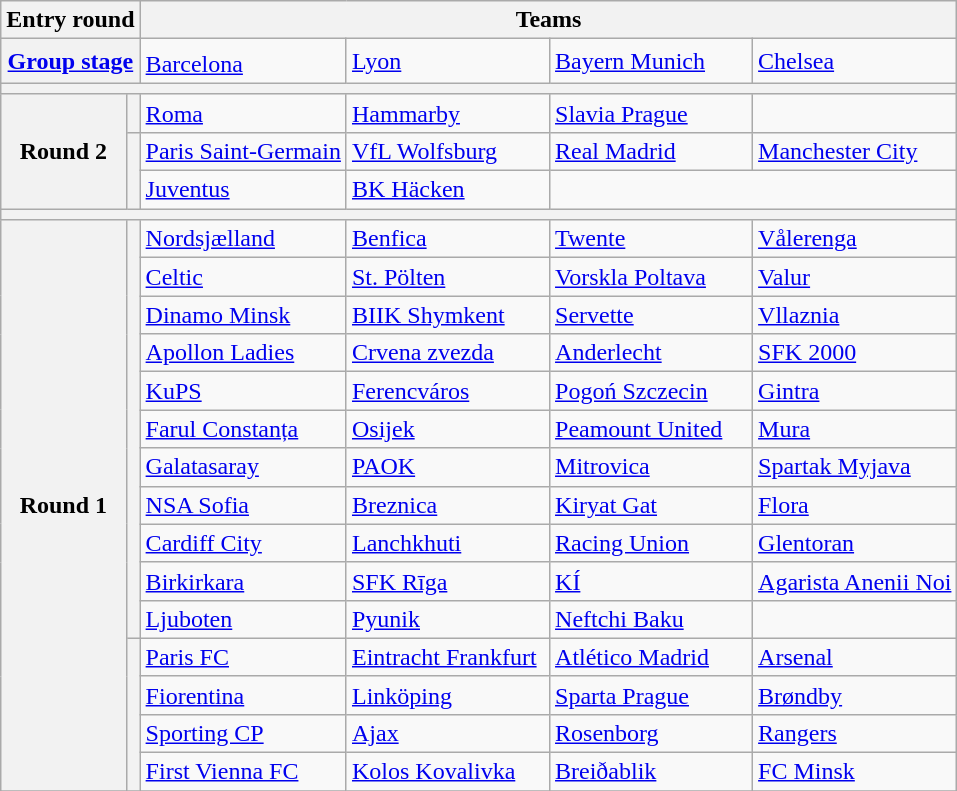<table class="wikitable">
<tr>
<th colspan="2">Entry round</th>
<th colspan="4">Teams</th>
</tr>
<tr>
<th colspan="2"><a href='#'>Group stage</a></th>
<td style="min-width:8em"> <a href='#'>Barcelona</a> <sup></sup></td>
<td style="min-width:8em"> <a href='#'>Lyon</a> </td>
<td style="min-width:8em"> <a href='#'>Bayern Munich</a> </td>
<td style="min-width:8em"> <a href='#'>Chelsea</a> </td>
</tr>
<tr>
<th colspan="6"></th>
</tr>
<tr>
<th rowspan="3">Round 2</th>
<th></th>
<td> <a href='#'>Roma</a> </td>
<td> <a href='#'>Hammarby</a> </td>
<td> <a href='#'>Slavia Prague</a> </td>
<td></td>
</tr>
<tr>
<th rowspan="2"></th>
<td> <a href='#'>Paris Saint-Germain</a> </td>
<td> <a href='#'>VfL Wolfsburg</a> </td>
<td> <a href='#'>Real Madrid</a> </td>
<td> <a href='#'>Manchester City</a> </td>
</tr>
<tr>
<td> <a href='#'>Juventus</a> </td>
<td> <a href='#'>BK Häcken</a> </td>
<td colspan="2"></td>
</tr>
<tr>
<th colspan="6"></th>
</tr>
<tr>
<th rowspan="15">Round 1</th>
<th rowspan="11"></th>
<td> <a href='#'>Nordsjælland</a> </td>
<td> <a href='#'>Benfica</a> </td>
<td> <a href='#'>Twente</a> </td>
<td> <a href='#'>Vålerenga</a> </td>
</tr>
<tr>
<td> <a href='#'>Celtic</a> </td>
<td> <a href='#'>St. Pölten</a> </td>
<td> <a href='#'>Vorskla Poltava</a> </td>
<td> <a href='#'>Valur</a> </td>
</tr>
<tr>
<td> <a href='#'>Dinamo Minsk</a> </td>
<td> <a href='#'>BIIK Shymkent</a> </td>
<td> <a href='#'>Servette</a> </td>
<td> <a href='#'>Vllaznia</a> </td>
</tr>
<tr>
<td> <a href='#'>Apollon Ladies</a> </td>
<td> <a href='#'>Crvena zvezda</a> </td>
<td> <a href='#'>Anderlecht</a> </td>
<td> <a href='#'>SFK 2000</a> </td>
</tr>
<tr>
<td> <a href='#'>KuPS</a> </td>
<td> <a href='#'>Ferencváros</a> </td>
<td> <a href='#'>Pogoń Szczecin</a> </td>
<td> <a href='#'>Gintra</a> </td>
</tr>
<tr>
<td> <a href='#'>Farul Constanța</a> </td>
<td> <a href='#'>Osijek</a> </td>
<td> <a href='#'>Peamount United</a> </td>
<td> <a href='#'>Mura</a> </td>
</tr>
<tr>
<td> <a href='#'>Galatasaray</a> </td>
<td> <a href='#'>PAOK</a> </td>
<td> <a href='#'>Mitrovica</a> </td>
<td> <a href='#'>Spartak Myjava</a> </td>
</tr>
<tr>
<td> <a href='#'>NSA Sofia</a> </td>
<td> <a href='#'>Breznica</a> </td>
<td> <a href='#'>Kiryat Gat</a> </td>
<td> <a href='#'>Flora</a> </td>
</tr>
<tr>
<td> <a href='#'>Cardiff City</a> </td>
<td> <a href='#'>Lanchkhuti</a> </td>
<td> <a href='#'>Racing Union</a> </td>
<td> <a href='#'>Glentoran</a> </td>
</tr>
<tr>
<td> <a href='#'>Birkirkara</a> </td>
<td> <a href='#'>SFK Rīga</a> </td>
<td> <a href='#'>KÍ</a> </td>
<td> <a href='#'>Agarista Anenii Noi</a> </td>
</tr>
<tr>
<td> <a href='#'>Ljuboten</a> </td>
<td> <a href='#'>Pyunik</a> </td>
<td> <a href='#'>Neftchi Baku</a> </td>
<td></td>
</tr>
<tr>
<th rowspan="4"></th>
<td> <a href='#'>Paris FC</a> </td>
<td> <a href='#'>Eintracht Frankfurt</a> </td>
<td> <a href='#'>Atlético Madrid</a> </td>
<td> <a href='#'>Arsenal</a> </td>
</tr>
<tr>
<td> <a href='#'>Fiorentina</a> </td>
<td> <a href='#'>Linköping</a> </td>
<td> <a href='#'>Sparta Prague</a> </td>
<td> <a href='#'>Brøndby</a> </td>
</tr>
<tr>
<td> <a href='#'>Sporting CP</a> </td>
<td> <a href='#'>Ajax</a> </td>
<td> <a href='#'>Rosenborg</a> </td>
<td> <a href='#'>Rangers</a> </td>
</tr>
<tr>
<td> <a href='#'>First Vienna FC</a> </td>
<td> <a href='#'>Kolos Kovalivka</a> </td>
<td> <a href='#'>Breiðablik</a> </td>
<td> <a href='#'>FC Minsk</a> </td>
</tr>
<tr>
</tr>
</table>
